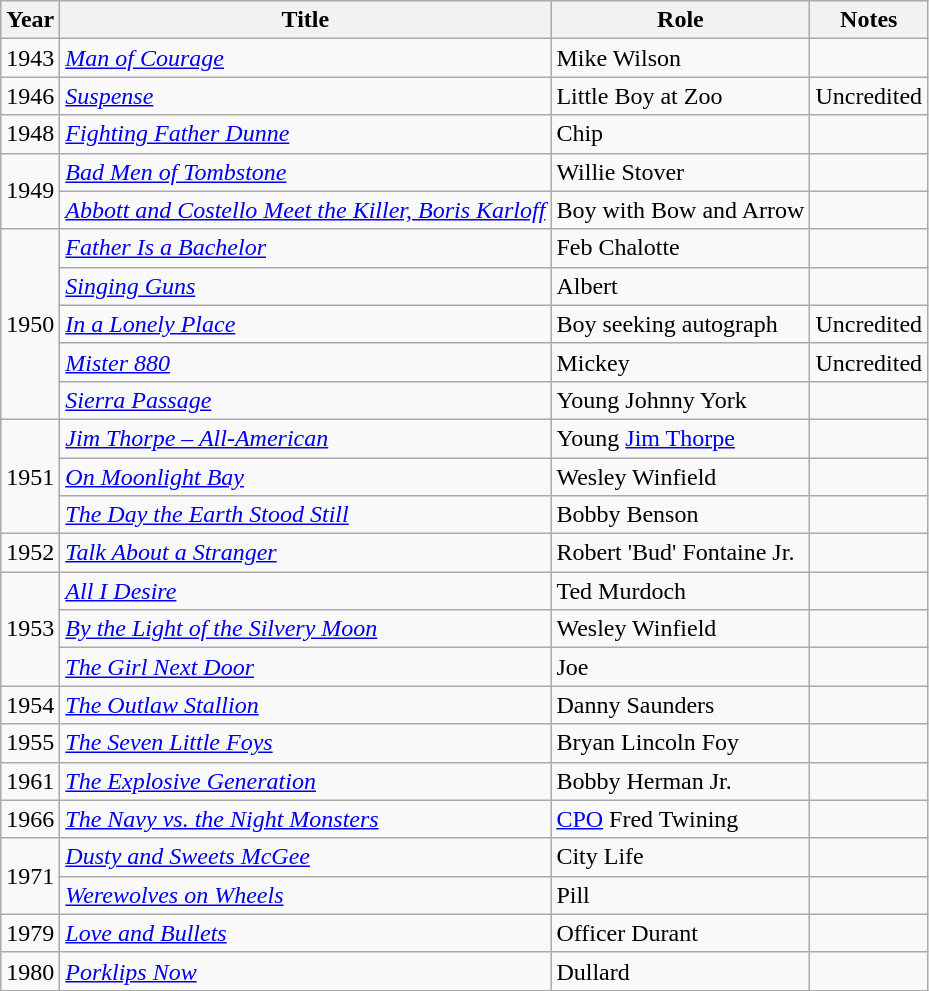<table class="wikitable sortable">
<tr>
<th>Year</th>
<th>Title</th>
<th>Role</th>
<th class="unsortable">Notes</th>
</tr>
<tr>
<td>1943</td>
<td><em><a href='#'>Man of Courage</a></em></td>
<td>Mike Wilson</td>
<td></td>
</tr>
<tr>
<td>1946</td>
<td><em><a href='#'>Suspense</a></em></td>
<td>Little Boy at Zoo</td>
<td>Uncredited</td>
</tr>
<tr>
<td>1948</td>
<td><em><a href='#'>Fighting Father Dunne</a></em></td>
<td>Chip</td>
<td></td>
</tr>
<tr>
<td rowspan="2">1949</td>
<td><em><a href='#'>Bad Men of Tombstone</a></em></td>
<td>Willie Stover</td>
<td></td>
</tr>
<tr>
<td><em><a href='#'>Abbott and Costello Meet the Killer, Boris Karloff</a></em></td>
<td>Boy with Bow and Arrow</td>
<td></td>
</tr>
<tr>
<td rowspan="5">1950</td>
<td><em><a href='#'>Father Is a Bachelor</a></em></td>
<td>Feb Chalotte</td>
<td></td>
</tr>
<tr>
<td><em><a href='#'>Singing Guns</a></em></td>
<td>Albert</td>
<td></td>
</tr>
<tr>
<td><em><a href='#'>In a Lonely Place</a></em></td>
<td>Boy seeking autograph</td>
<td>Uncredited</td>
</tr>
<tr>
<td><em><a href='#'>Mister 880</a></em></td>
<td>Mickey</td>
<td>Uncredited</td>
</tr>
<tr>
<td><em><a href='#'>Sierra Passage</a></em></td>
<td>Young Johnny York</td>
<td></td>
</tr>
<tr>
<td rowspan="3">1951</td>
<td><em><a href='#'>Jim Thorpe – All-American</a></em></td>
<td>Young <a href='#'>Jim Thorpe</a></td>
<td></td>
</tr>
<tr>
<td><em><a href='#'>On Moonlight Bay</a></em></td>
<td>Wesley Winfield</td>
<td></td>
</tr>
<tr>
<td><em><a href='#'>The Day the Earth Stood Still</a></em></td>
<td>Bobby Benson</td>
<td></td>
</tr>
<tr>
<td>1952</td>
<td><em><a href='#'>Talk About a Stranger</a></em></td>
<td>Robert 'Bud' Fontaine Jr.</td>
<td></td>
</tr>
<tr>
<td rowspan="3">1953</td>
<td><em><a href='#'>All I Desire</a></em></td>
<td>Ted Murdoch</td>
<td></td>
</tr>
<tr>
<td><em><a href='#'>By the Light of the Silvery Moon</a></em></td>
<td>Wesley Winfield</td>
<td></td>
</tr>
<tr>
<td><em><a href='#'>The Girl Next Door</a></em></td>
<td>Joe</td>
<td></td>
</tr>
<tr>
<td>1954</td>
<td><em><a href='#'>The Outlaw Stallion</a></em></td>
<td>Danny Saunders</td>
<td></td>
</tr>
<tr>
<td>1955</td>
<td><em><a href='#'>The Seven Little Foys</a></em></td>
<td>Bryan Lincoln Foy</td>
<td></td>
</tr>
<tr>
<td>1961</td>
<td><em><a href='#'>The Explosive Generation</a></em></td>
<td>Bobby Herman Jr.</td>
<td></td>
</tr>
<tr>
<td>1966</td>
<td><em><a href='#'>The Navy vs. the Night Monsters</a></em></td>
<td><a href='#'>CPO</a> Fred Twining</td>
<td></td>
</tr>
<tr>
<td rowspan="2">1971</td>
<td><em><a href='#'>Dusty and Sweets McGee</a></em></td>
<td>City Life</td>
<td></td>
</tr>
<tr>
<td><em><a href='#'>Werewolves on Wheels</a></em></td>
<td>Pill</td>
<td></td>
</tr>
<tr>
<td>1979</td>
<td><em><a href='#'>Love and Bullets</a></em></td>
<td>Officer Durant</td>
<td></td>
</tr>
<tr>
<td>1980</td>
<td><em><a href='#'>Porklips Now</a></em></td>
<td>Dullard</td>
<td></td>
</tr>
</table>
